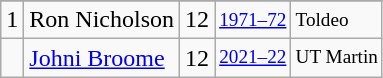<table class="wikitable">
<tr>
</tr>
<tr>
<td>1</td>
<td>Ron Nicholson</td>
<td>12</td>
<td style="font-size:80%;"><a href='#'>1971–72</a></td>
<td style="font-size:80%;">Toldeo</td>
</tr>
<tr>
<td></td>
<td><a href='#'>Johni Broome</a></td>
<td>12</td>
<td style="font-size:80%;"><a href='#'>2021–22</a></td>
<td style="font-size:80%;">UT Martin</td>
</tr>
</table>
